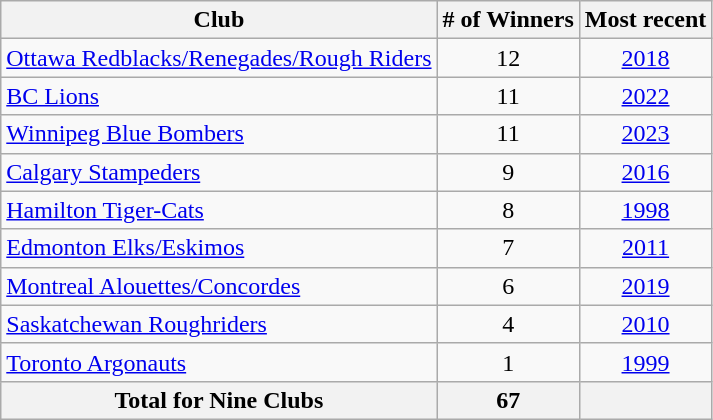<table class="wikitable sortable">
<tr>
<th>Club</th>
<th># of Winners</th>
<th>Most recent</th>
</tr>
<tr>
<td><a href='#'>Ottawa Redblacks/Renegades/Rough Riders</a></td>
<td style="text-align:center">12</td>
<td style="text-align:center"><a href='#'>2018</a></td>
</tr>
<tr>
<td><a href='#'>BC Lions</a></td>
<td style="text-align:center">11</td>
<td style="text-align:center"><a href='#'>2022</a></td>
</tr>
<tr>
<td><a href='#'>Winnipeg Blue Bombers</a></td>
<td style="text-align:center">11</td>
<td style="text-align:center"><a href='#'>2023</a></td>
</tr>
<tr>
<td><a href='#'>Calgary Stampeders</a></td>
<td style="text-align:center">9</td>
<td style="text-align:center"><a href='#'>2016</a></td>
</tr>
<tr>
<td><a href='#'>Hamilton Tiger-Cats</a></td>
<td style="text-align:center">8</td>
<td style="text-align:center"><a href='#'>1998</a></td>
</tr>
<tr>
<td><a href='#'>Edmonton Elks/Eskimos</a></td>
<td style="text-align:center">7</td>
<td style="text-align:center"><a href='#'>2011</a></td>
</tr>
<tr>
<td><a href='#'>Montreal Alouettes/Concordes</a></td>
<td style="text-align:center">6</td>
<td style="text-align:center"><a href='#'>2019</a></td>
</tr>
<tr>
<td><a href='#'>Saskatchewan Roughriders</a></td>
<td style="text-align:center">4</td>
<td style="text-align:center"><a href='#'>2010</a></td>
</tr>
<tr>
<td><a href='#'>Toronto Argonauts</a></td>
<td style="text-align:center">1</td>
<td style="text-align:center"><a href='#'>1999</a></td>
</tr>
<tr>
<th>Total for Nine Clubs</th>
<th>67</th>
<th></th>
</tr>
</table>
